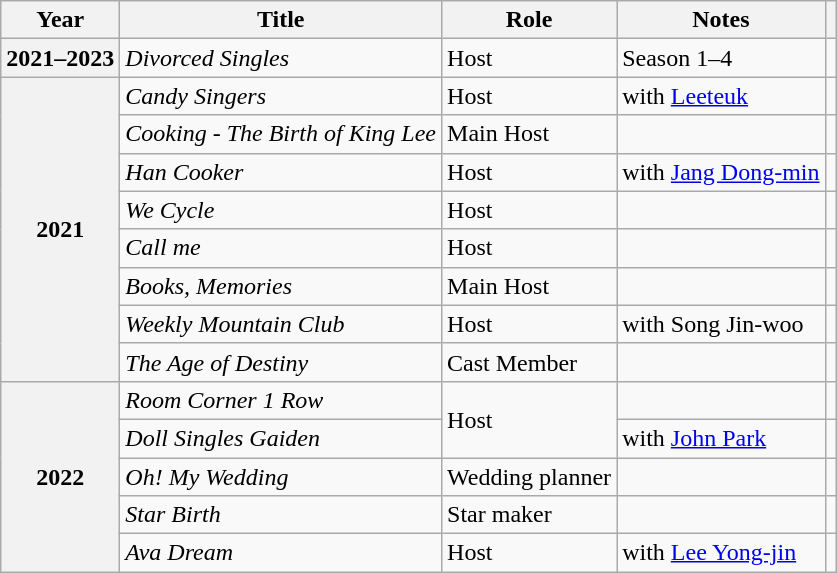<table class="wikitable plainrowheaders">
<tr>
<th scope="col">Year</th>
<th scope="col">Title</th>
<th scope="col">Role</th>
<th scope="col">Notes</th>
<th scope="col" class="unsortable"></th>
</tr>
<tr>
<th scope="row">2021–2023</th>
<td><em>Divorced Singles</em></td>
<td>Host</td>
<td>Season 1–4</td>
<td></td>
</tr>
<tr>
<th scope="row" rowspan=8>2021</th>
<td><em>Candy Singers</em></td>
<td>Host</td>
<td>with <a href='#'>Leeteuk</a></td>
<td></td>
</tr>
<tr>
<td><em>Cooking - The Birth of King Lee</em></td>
<td>Main Host</td>
<td></td>
<td></td>
</tr>
<tr>
<td><em>Han Cooker</em></td>
<td>Host</td>
<td>with <a href='#'>Jang Dong-min</a></td>
<td></td>
</tr>
<tr>
<td><em>We Cycle</em></td>
<td>Host</td>
<td></td>
<td></td>
</tr>
<tr>
<td><em>Call me</em></td>
<td>Host</td>
<td></td>
<td></td>
</tr>
<tr>
<td><em>Books, Memories</em></td>
<td>Main Host</td>
<td></td>
<td></td>
</tr>
<tr>
<td><em>Weekly Mountain Club</em></td>
<td>Host</td>
<td>with Song Jin-woo</td>
<td></td>
</tr>
<tr>
<td><em>The Age of Destiny</em></td>
<td>Cast Member</td>
<td></td>
<td></td>
</tr>
<tr>
<th scope="row" rowspan=5>2022</th>
<td><em>Room Corner 1 Row</em></td>
<td rowspan=2>Host</td>
<td></td>
<td></td>
</tr>
<tr>
<td><em>Doll Singles Gaiden</em></td>
<td>with <a href='#'>John Park</a></td>
<td></td>
</tr>
<tr>
<td><em>Oh! My Wedding</em></td>
<td>Wedding planner</td>
<td></td>
<td></td>
</tr>
<tr>
<td><em>Star Birth</em></td>
<td>Star maker</td>
<td></td>
<td></td>
</tr>
<tr>
<td><em>Ava Dream</em></td>
<td>Host</td>
<td>with <a href='#'>Lee Yong-jin</a></td>
<td></td>
</tr>
</table>
